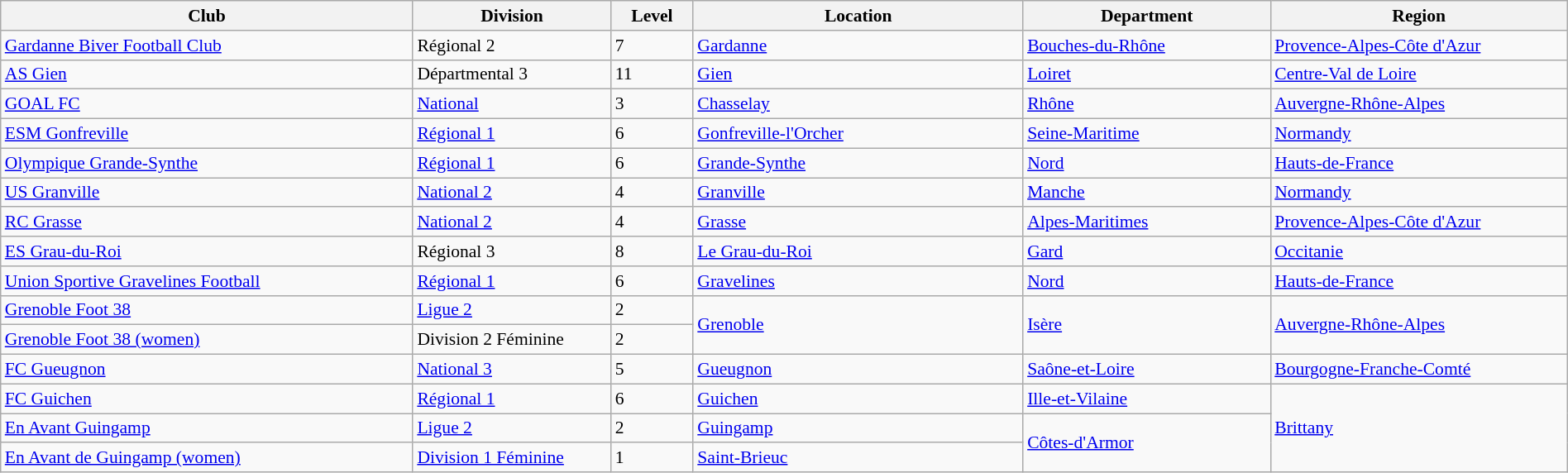<table class="wikitable sortable" width=100% style="font-size:90%">
<tr>
<th width=25%>Club</th>
<th width=12%>Division</th>
<th width=5%>Level</th>
<th width=20%>Location</th>
<th width=15%>Department</th>
<th width=18%>Region</th>
</tr>
<tr>
<td><a href='#'>Gardanne Biver Football Club</a></td>
<td>Régional 2</td>
<td>7</td>
<td><a href='#'>Gardanne</a></td>
<td><a href='#'>Bouches-du-Rhône</a></td>
<td><a href='#'>Provence-Alpes-Côte d'Azur</a></td>
</tr>
<tr>
<td><a href='#'>AS Gien</a></td>
<td>Départmental 3</td>
<td>11</td>
<td><a href='#'>Gien</a></td>
<td><a href='#'>Loiret</a></td>
<td><a href='#'>Centre-Val de Loire</a></td>
</tr>
<tr>
<td><a href='#'>GOAL FC</a></td>
<td><a href='#'>National</a></td>
<td>3</td>
<td><a href='#'>Chasselay</a></td>
<td><a href='#'>Rhône</a></td>
<td><a href='#'>Auvergne-Rhône-Alpes</a></td>
</tr>
<tr>
<td><a href='#'>ESM Gonfreville</a></td>
<td><a href='#'>Régional 1</a></td>
<td>6</td>
<td><a href='#'>Gonfreville-l'Orcher</a></td>
<td><a href='#'>Seine-Maritime</a></td>
<td><a href='#'>Normandy</a></td>
</tr>
<tr>
<td><a href='#'>Olympique Grande-Synthe</a></td>
<td><a href='#'>Régional 1</a></td>
<td>6</td>
<td><a href='#'>Grande-Synthe</a></td>
<td><a href='#'>Nord</a></td>
<td><a href='#'>Hauts-de-France</a></td>
</tr>
<tr>
<td><a href='#'>US Granville</a></td>
<td><a href='#'>National 2</a></td>
<td>4</td>
<td><a href='#'>Granville</a></td>
<td><a href='#'>Manche</a></td>
<td><a href='#'>Normandy</a></td>
</tr>
<tr>
<td><a href='#'>RC Grasse</a></td>
<td><a href='#'>National 2</a></td>
<td>4</td>
<td><a href='#'>Grasse</a></td>
<td><a href='#'>Alpes-Maritimes</a></td>
<td><a href='#'>Provence-Alpes-Côte d'Azur</a></td>
</tr>
<tr>
<td><a href='#'>ES Grau-du-Roi</a></td>
<td>Régional 3</td>
<td>8</td>
<td><a href='#'>Le Grau-du-Roi</a></td>
<td><a href='#'>Gard</a></td>
<td><a href='#'>Occitanie</a></td>
</tr>
<tr>
<td><a href='#'>Union Sportive Gravelines Football</a></td>
<td><a href='#'>Régional 1</a></td>
<td>6</td>
<td><a href='#'>Gravelines</a></td>
<td><a href='#'>Nord</a></td>
<td><a href='#'>Hauts-de-France</a></td>
</tr>
<tr>
<td><a href='#'>Grenoble Foot 38</a></td>
<td><a href='#'>Ligue 2</a></td>
<td>2</td>
<td rowspan="2"><a href='#'>Grenoble</a></td>
<td rowspan="2"><a href='#'>Isère</a></td>
<td rowspan="2"><a href='#'>Auvergne-Rhône-Alpes</a></td>
</tr>
<tr>
<td><a href='#'>Grenoble Foot 38 (women)</a></td>
<td>Division 2 Féminine</td>
<td>2</td>
</tr>
<tr>
<td><a href='#'>FC Gueugnon</a></td>
<td><a href='#'>National 3</a></td>
<td>5</td>
<td><a href='#'>Gueugnon</a></td>
<td><a href='#'>Saône-et-Loire</a></td>
<td><a href='#'>Bourgogne-Franche-Comté</a></td>
</tr>
<tr>
<td><a href='#'>FC Guichen</a></td>
<td><a href='#'>Régional 1</a></td>
<td>6</td>
<td><a href='#'>Guichen</a></td>
<td><a href='#'>Ille-et-Vilaine</a></td>
<td rowspan="3"><a href='#'>Brittany</a></td>
</tr>
<tr>
<td><a href='#'>En Avant Guingamp</a></td>
<td><a href='#'>Ligue 2</a></td>
<td>2</td>
<td><a href='#'>Guingamp</a></td>
<td rowspan="2"><a href='#'>Côtes-d'Armor</a></td>
</tr>
<tr>
<td><a href='#'>En Avant de Guingamp (women)</a></td>
<td><a href='#'>Division 1 Féminine</a></td>
<td>1</td>
<td><a href='#'>Saint-Brieuc</a></td>
</tr>
</table>
